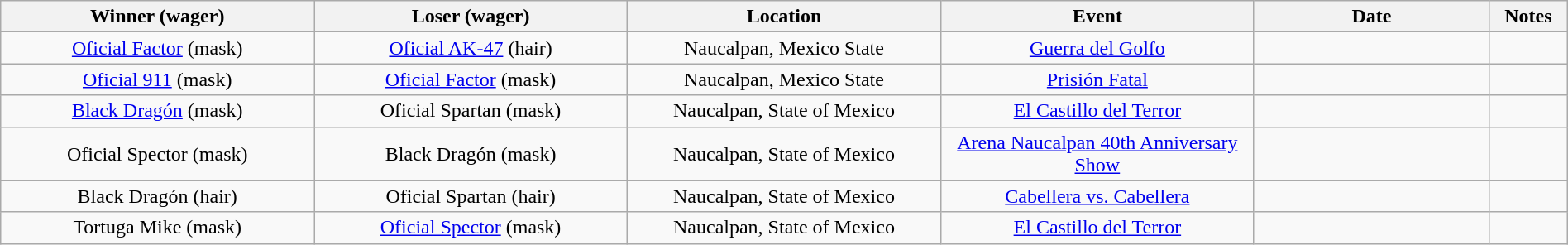<table class="wikitable" width=100%>
<tr>
<th width=20%>Winner (wager)</th>
<th width=20%>Loser (wager)</th>
<th width=20%>Location</th>
<th width=20%>Event</th>
<th width=15%>Date</th>
<th width=5%>Notes</th>
</tr>
<tr align="center">
<td><a href='#'>Oficial Factor</a> (mask)</td>
<td><a href='#'>Oficial AK-47</a> (hair)</td>
<td>Naucalpan, Mexico State</td>
<td><a href='#'>Guerra del Golfo</a></td>
<td></td>
<td></td>
</tr>
<tr align="center">
<td><a href='#'>Oficial 911</a> (mask)</td>
<td><a href='#'>Oficial Factor</a> (mask)</td>
<td>Naucalpan, Mexico State</td>
<td><a href='#'>Prisión Fatal</a></td>
<td></td>
<td></td>
</tr>
<tr align="center">
<td><a href='#'>Black Dragón</a> (mask)</td>
<td>Oficial Spartan (mask)</td>
<td>Naucalpan, State of Mexico</td>
<td><a href='#'>El Castillo del Terror</a></td>
<td></td>
<td></td>
</tr>
<tr align="center">
<td>Oficial Spector (mask)</td>
<td>Black Dragón (mask)</td>
<td>Naucalpan, State of Mexico</td>
<td><a href='#'>Arena Naucalpan 40th Anniversary Show</a></td>
<td></td>
<td></td>
</tr>
<tr align="center">
<td>Black Dragón (hair)</td>
<td>Oficial Spartan (hair)</td>
<td>Naucalpan, State of Mexico</td>
<td><a href='#'>Cabellera vs. Cabellera</a></td>
<td></td>
<td></td>
</tr>
<tr align="center">
<td>Tortuga Mike (mask)</td>
<td><a href='#'>Oficial Spector</a> (mask)</td>
<td>Naucalpan, State of Mexico</td>
<td><a href='#'>El Castillo del Terror</a></td>
<td></td>
<td></td>
</tr>
</table>
